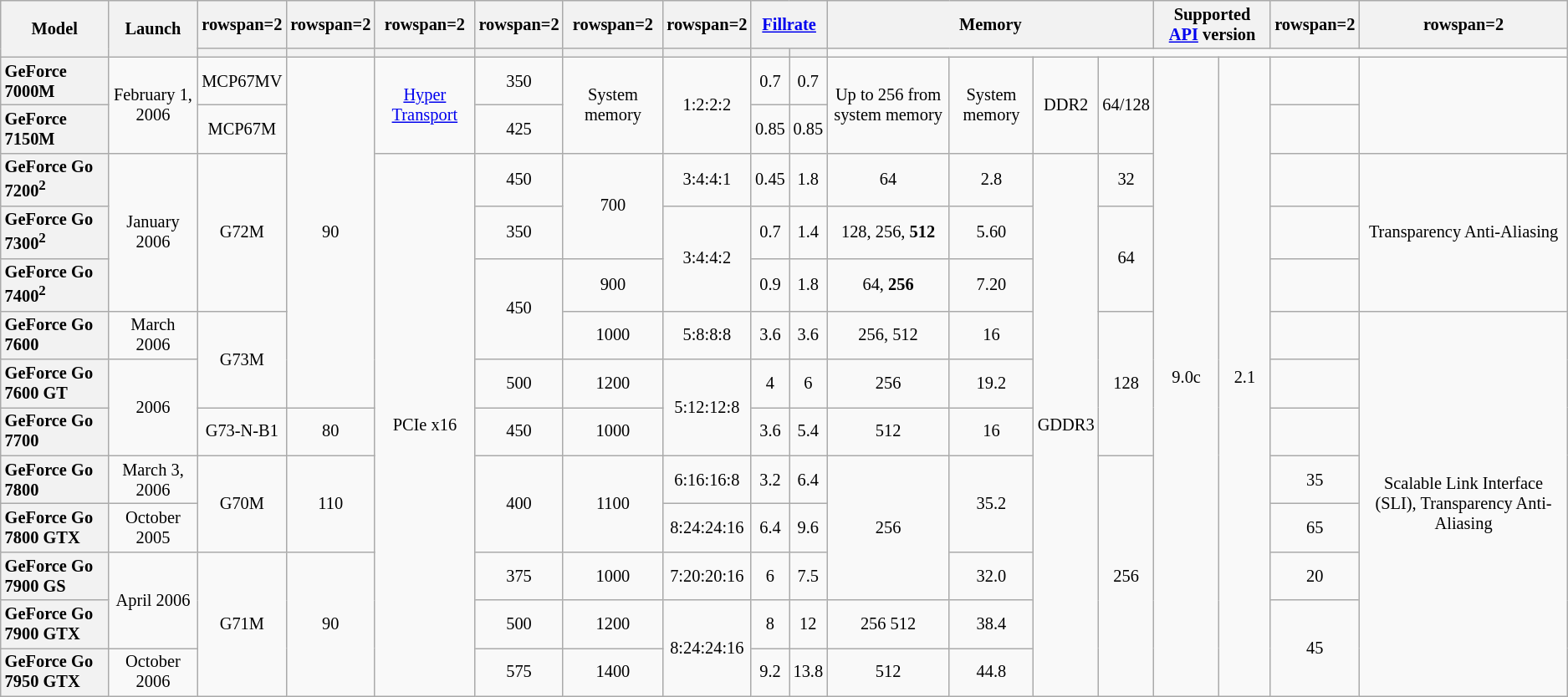<table class="mw-datatable wikitable sortable" style="font-size:85%; text-align:center;">
<tr>
<th rowspan=2>Model</th>
<th rowspan=2>Launch</th>
<th>rowspan=2 </th>
<th>rowspan=2 </th>
<th>rowspan=2 </th>
<th>rowspan=2 </th>
<th>rowspan=2 </th>
<th>rowspan=2 </th>
<th colspan=2><a href='#'>Fillrate</a></th>
<th colspan=4>Memory</th>
<th colspan=2>Supported <a href='#'>API</a> version</th>
<th>rowspan=2 </th>
<th>rowspan=2 </th>
</tr>
<tr>
<th></th>
<th></th>
<th></th>
<th></th>
<th></th>
<th></th>
<th></th>
<th></th>
</tr>
<tr>
<th style="text-align:left;">GeForce 7000M</th>
<td rowspan="2">February 1, 2006</td>
<td>MCP67MV</td>
<td rowspan="7">90</td>
<td rowspan="2"><a href='#'>Hyper Transport</a></td>
<td>350</td>
<td rowspan="2">System memory</td>
<td rowspan="2">1:2:2:2</td>
<td>0.7</td>
<td>0.7</td>
<td rowspan="2">Up to 256 from system memory</td>
<td rowspan="2">System memory</td>
<td rowspan="2">DDR2</td>
<td rowspan="2">64/128</td>
<td rowspan="13">9.0c</td>
<td rowspan="13">2.1</td>
<td></td>
<td rowspan="2"></td>
</tr>
<tr>
<th style="text-align:left;">GeForce 7150M</th>
<td>MCP67M</td>
<td>425</td>
<td>0.85</td>
<td>0.85</td>
<td></td>
</tr>
<tr>
<th style="text-align:left;">GeForce Go 7200<sup>2</sup></th>
<td rowspan="3">January 2006</td>
<td rowspan="3">G72M</td>
<td rowspan="11">PCIe x16</td>
<td>450</td>
<td rowspan="2">700</td>
<td>3:4:4:1</td>
<td>0.45</td>
<td>1.8</td>
<td>64</td>
<td>2.8</td>
<td rowspan="11">GDDR3</td>
<td>32</td>
<td></td>
<td rowspan="3">Transparency Anti-Aliasing</td>
</tr>
<tr>
<th style="text-align:left;">GeForce Go 7300<sup>2</sup></th>
<td>350</td>
<td rowspan="2">3:4:4:2</td>
<td>0.7</td>
<td>1.4</td>
<td>128, 256, <strong>512</strong></td>
<td>5.60</td>
<td rowspan="2">64</td>
<td></td>
</tr>
<tr>
<th style="text-align:left;">GeForce Go 7400<sup>2</sup></th>
<td rowspan="2">450</td>
<td>900</td>
<td>0.9</td>
<td>1.8</td>
<td>64, <strong>256</strong></td>
<td>7.20</td>
<td></td>
</tr>
<tr>
<th style="text-align:left;">GeForce Go 7600</th>
<td>March 2006</td>
<td rowspan="2">G73M</td>
<td>1000</td>
<td>5:8:8:8</td>
<td>3.6</td>
<td>3.6</td>
<td>256, 512</td>
<td>16</td>
<td rowspan="3">128</td>
<td></td>
<td rowspan="8">Scalable Link Interface (SLI), Transparency Anti-Aliasing</td>
</tr>
<tr>
<th style="text-align:left;">GeForce Go 7600 GT</th>
<td rowspan="2">2006</td>
<td>500</td>
<td>1200</td>
<td rowspan="2">5:12:12:8</td>
<td>4</td>
<td>6</td>
<td>256</td>
<td>19.2</td>
<td></td>
</tr>
<tr>
<th style="text-align:left;">GeForce Go 7700</th>
<td>G73-N-B1</td>
<td>80</td>
<td>450</td>
<td>1000</td>
<td>3.6</td>
<td>5.4</td>
<td>512</td>
<td>16</td>
<td></td>
</tr>
<tr>
<th style="text-align:left;">GeForce Go 7800</th>
<td>March 3, 2006</td>
<td rowspan="2">G70M</td>
<td rowspan="2">110</td>
<td rowspan="2">400</td>
<td rowspan="2">1100</td>
<td>6:16:16:8</td>
<td>3.2</td>
<td>6.4</td>
<td rowspan="3">256</td>
<td rowspan="2">35.2</td>
<td rowspan="5">256</td>
<td>35</td>
</tr>
<tr>
<th style="text-align:left;">GeForce Go 7800 GTX</th>
<td>October 2005</td>
<td>8:24:24:16</td>
<td>6.4</td>
<td>9.6</td>
<td>65</td>
</tr>
<tr>
<th style="text-align:left;">GeForce Go 7900 GS</th>
<td rowspan="2">April 2006</td>
<td rowspan="3">G71M</td>
<td rowspan="3">90</td>
<td>375</td>
<td>1000</td>
<td>7:20:20:16</td>
<td>6</td>
<td>7.5</td>
<td>32.0</td>
<td>20</td>
</tr>
<tr>
<th style="text-align:left;">GeForce Go 7900 GTX</th>
<td>500</td>
<td>1200</td>
<td rowspan="2">8:24:24:16</td>
<td>8</td>
<td>12</td>
<td>256 512</td>
<td>38.4</td>
<td rowspan="2">45</td>
</tr>
<tr>
<th style="text-align:left;">GeForce Go 7950 GTX</th>
<td>October 2006</td>
<td>575</td>
<td>1400</td>
<td>9.2</td>
<td>13.8</td>
<td>512</td>
<td>44.8</td>
</tr>
</table>
